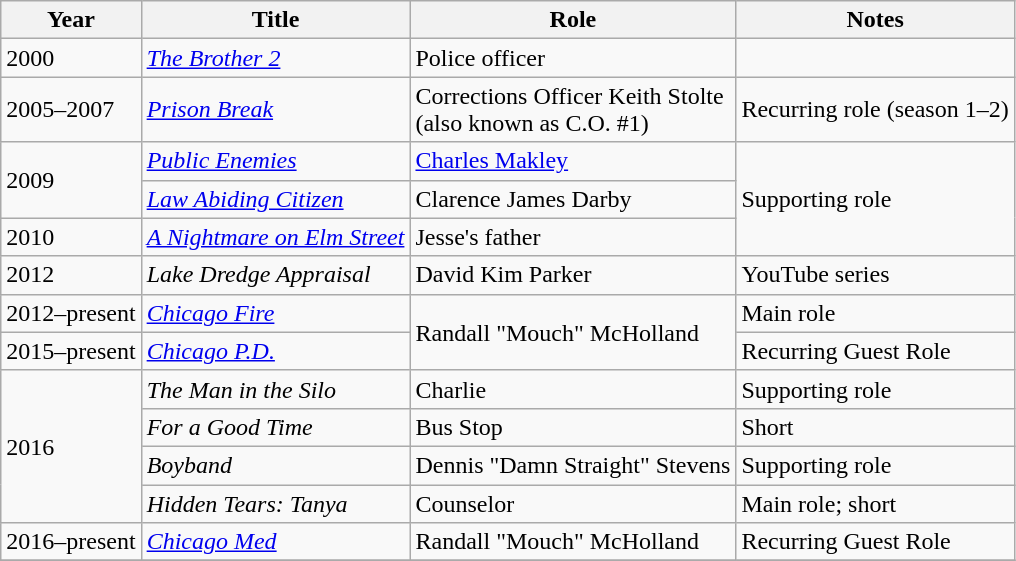<table class="wikitable sortable">
<tr>
<th>Year</th>
<th>Title</th>
<th>Role</th>
<th class="unsortable">Notes</th>
</tr>
<tr>
<td>2000</td>
<td><em><a href='#'>The Brother 2</a></em></td>
<td>Police officer</td>
<td></td>
</tr>
<tr>
<td>2005–2007</td>
<td><em><a href='#'>Prison Break</a></em></td>
<td>Corrections Officer Keith Stolte<br>(also known as C.O. #1)</td>
<td>Recurring role (season 1–2)</td>
</tr>
<tr>
<td rowspan=2>2009</td>
<td><em><a href='#'>Public Enemies</a></em></td>
<td><a href='#'>Charles Makley</a></td>
<td rowspan=3>Supporting role</td>
</tr>
<tr>
<td><em><a href='#'>Law Abiding Citizen</a></em></td>
<td>Clarence James Darby</td>
</tr>
<tr>
<td>2010</td>
<td><em><a href='#'>A Nightmare on Elm Street</a></em></td>
<td>Jesse's father</td>
</tr>
<tr>
<td>2012</td>
<td><em>Lake Dredge Appraisal</em></td>
<td>David Kim Parker</td>
<td>YouTube series</td>
</tr>
<tr>
<td>2012–present</td>
<td><em><a href='#'>Chicago Fire</a></em></td>
<td rowspan=2>Randall "Mouch" McHolland</td>
<td>Main role</td>
</tr>
<tr>
<td>2015–present</td>
<td><em><a href='#'>Chicago P.D.</a></em></td>
<td>Recurring Guest Role</td>
</tr>
<tr>
<td rowspan=4>2016</td>
<td><em>The Man in the Silo</em></td>
<td>Charlie</td>
<td>Supporting role</td>
</tr>
<tr>
<td><em>For a Good Time</em></td>
<td>Bus Stop</td>
<td>Short</td>
</tr>
<tr>
<td><em>Boyband</em></td>
<td>Dennis "Damn Straight" Stevens</td>
<td>Supporting role</td>
</tr>
<tr>
<td><em>Hidden Tears: Tanya</em></td>
<td>Counselor</td>
<td>Main role; short</td>
</tr>
<tr>
<td>2016–present</td>
<td><em><a href='#'>Chicago Med</a></em></td>
<td>Randall "Mouch" McHolland</td>
<td>Recurring Guest Role</td>
</tr>
<tr>
</tr>
</table>
